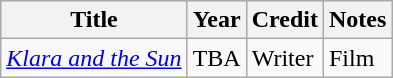<table class="wikitable sortable plainrowheaders">
<tr>
<th scope="col">Title</th>
<th scope="col">Year</th>
<th scope="col">Credit</th>
<th scope="col" class="unsortable">Notes</th>
</tr>
<tr>
<td scope="col"><em><a href='#'>Klara and the Sun</a></em></td>
<td align="center">TBA</td>
<td>Writer</td>
<td>Film</td>
</tr>
</table>
